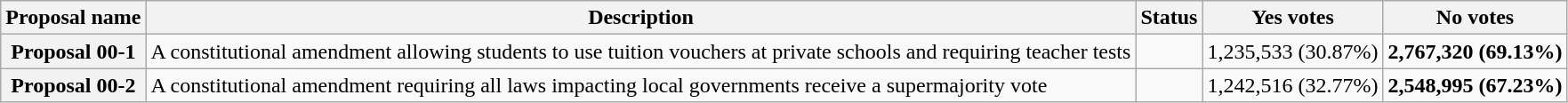<table class="wikitable sortable plainrowheaders">
<tr>
<th scope="col">Proposal name</th>
<th class="unsortable" scope="col">Description</th>
<th scope="col">Status</th>
<th scope="col">Yes votes</th>
<th scope="col">No votes</th>
</tr>
<tr>
<th scope="row">Proposal 00-1</th>
<td>A constitutional amendment allowing students to use tuition vouchers at private schools and requiring teacher tests</td>
<td></td>
<td>1,235,533 (30.87%)</td>
<td><strong>2,767,320 (69.13%)</strong></td>
</tr>
<tr>
<th scope="row">Proposal 00-2</th>
<td>A constitutional amendment requiring all laws impacting local governments receive a supermajority vote</td>
<td></td>
<td>1,242,516 (32.77%)</td>
<td><strong>2,548,995 (67.23%)</strong></td>
</tr>
</table>
